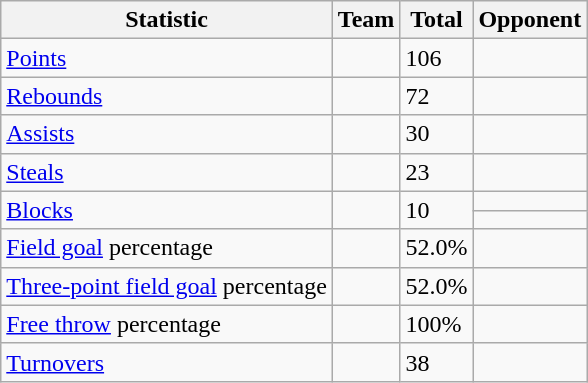<table class="wikitable">
<tr>
<th>Statistic</th>
<th>Team</th>
<th>Total</th>
<th>Opponent</th>
</tr>
<tr>
<td><a href='#'>Points</a></td>
<td></td>
<td>106</td>
<td></td>
</tr>
<tr>
<td><a href='#'>Rebounds</a></td>
<td></td>
<td>72</td>
<td></td>
</tr>
<tr>
<td><a href='#'>Assists</a></td>
<td></td>
<td>30</td>
<td></td>
</tr>
<tr>
<td><a href='#'>Steals</a></td>
<td></td>
<td>23</td>
<td></td>
</tr>
<tr>
<td rowspan="2"><a href='#'>Blocks</a></td>
<td rowspan="2"></td>
<td rowspan="2">10</td>
<td></td>
</tr>
<tr>
<td></td>
</tr>
<tr>
<td><a href='#'>Field goal</a> percentage</td>
<td></td>
<td>52.0%</td>
<td></td>
</tr>
<tr>
<td><a href='#'>Three-point field goal</a> percentage</td>
<td></td>
<td>52.0%</td>
<td></td>
</tr>
<tr>
<td><a href='#'>Free throw</a> percentage</td>
<td></td>
<td>100%</td>
<td></td>
</tr>
<tr>
<td><a href='#'>Turnovers</a></td>
<td></td>
<td>38</td>
<td></td>
</tr>
</table>
